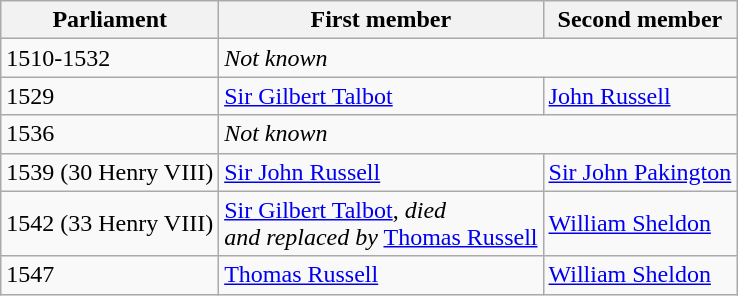<table class="wikitable">
<tr>
<th>Parliament</th>
<th>First member</th>
<th>Second member</th>
</tr>
<tr>
<td>1510-1532</td>
<td colspan = "2"><em>Not known</em></td>
</tr>
<tr>
<td>1529</td>
<td><a href='#'>Sir Gilbert Talbot</a></td>
<td><a href='#'>John Russell</a></td>
</tr>
<tr>
<td>1536</td>
<td colspan = "2"><em>Not known</em></td>
</tr>
<tr>
<td>1539 (30 Henry VIII)</td>
<td><a href='#'>Sir John Russell</a></td>
<td><a href='#'>Sir John Pakington</a></td>
</tr>
<tr>
<td>1542 (33 Henry VIII)</td>
<td><a href='#'>Sir Gilbert Talbot</a>, <em>died <br> and replaced by</em> <a href='#'>Thomas Russell</a></td>
<td><a href='#'>William Sheldon</a></td>
</tr>
<tr>
<td>1547</td>
<td><a href='#'>Thomas Russell</a></td>
<td><a href='#'>William Sheldon</a></td>
</tr>
</table>
